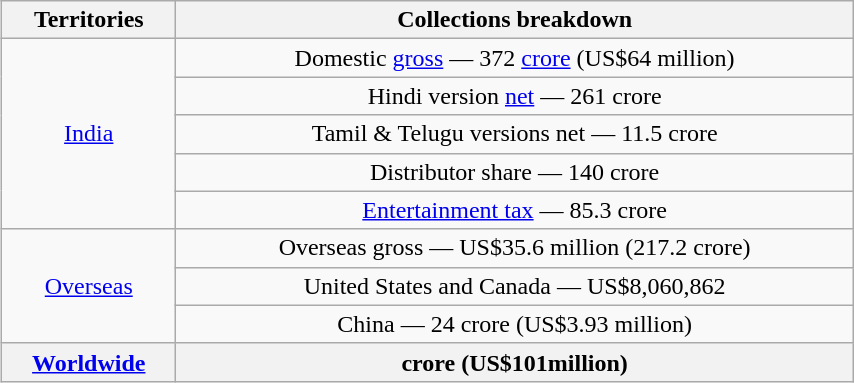<table class="wikitable"  style="float:right; width:45%; text-align:center;">
<tr>
<th>Territories</th>
<th>Collections breakdown</th>
</tr>
<tr>
<td rowspan="5"><a href='#'>India</a></td>
<td>Domestic <a href='#'>gross</a> — 372 <a href='#'>crore</a> (US$64 million)</td>
</tr>
<tr>
<td>Hindi version <a href='#'>net</a> — 261 crore</td>
</tr>
<tr>
<td>Tamil & Telugu versions net — 11.5 crore</td>
</tr>
<tr>
<td>Distributor share — 140 crore</td>
</tr>
<tr>
<td><a href='#'>Entertainment tax</a> — 85.3 crore</td>
</tr>
<tr>
<td rowspan="3"><a href='#'>Overseas</a></td>
<td>Overseas gross — US$35.6 million (217.2 crore)</td>
</tr>
<tr>
<td>United States and Canada — US$8,060,862</td>
</tr>
<tr>
<td>China — 24 crore (US$3.93 million)</td>
</tr>
<tr>
<th><a href='#'>Worldwide</a></th>
<th>crore (US$101million)</th>
</tr>
</table>
